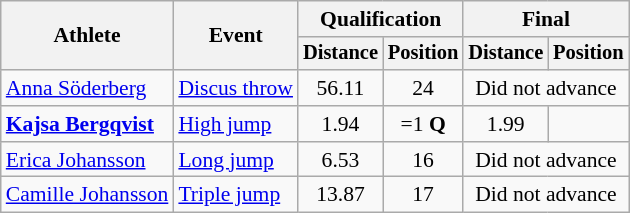<table class=wikitable style="font-size:90%">
<tr>
<th rowspan="2">Athlete</th>
<th rowspan="2">Event</th>
<th colspan="2">Qualification</th>
<th colspan="2">Final</th>
</tr>
<tr style="font-size:95%">
<th>Distance</th>
<th>Position</th>
<th>Distance</th>
<th>Position</th>
</tr>
<tr>
<td align=left><a href='#'>Anna Söderberg</a></td>
<td align=left><a href='#'>Discus throw</a></td>
<td align=center>56.11</td>
<td align=center>24</td>
<td align=center colspan=2>Did not advance</td>
</tr>
<tr>
<td align=left><strong><a href='#'>Kajsa Bergqvist</a></strong></td>
<td align=left><a href='#'>High jump</a></td>
<td align=center>1.94</td>
<td align=center>=1 <strong>Q</strong></td>
<td align=center>1.99</td>
<td align=center></td>
</tr>
<tr>
<td align=left><a href='#'>Erica Johansson</a></td>
<td align=left><a href='#'>Long jump</a></td>
<td align=center>6.53</td>
<td align=center>16</td>
<td align=center colspan=2>Did not advance</td>
</tr>
<tr>
<td align=left><a href='#'>Camille Johansson</a></td>
<td align=left><a href='#'>Triple jump</a></td>
<td align=center>13.87</td>
<td align=center>17</td>
<td align=center colspan=2>Did not advance</td>
</tr>
</table>
